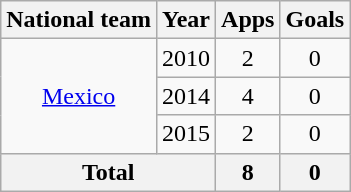<table class="wikitable" style="text-align: center;">
<tr>
<th>National team</th>
<th>Year</th>
<th>Apps</th>
<th>Goals</th>
</tr>
<tr>
<td rowspan="3" valign="center"><a href='#'>Mexico</a></td>
<td>2010</td>
<td>2</td>
<td>0</td>
</tr>
<tr>
<td>2014</td>
<td>4</td>
<td>0</td>
</tr>
<tr>
<td>2015</td>
<td>2</td>
<td>0</td>
</tr>
<tr>
<th colspan="2">Total</th>
<th>8</th>
<th>0</th>
</tr>
</table>
